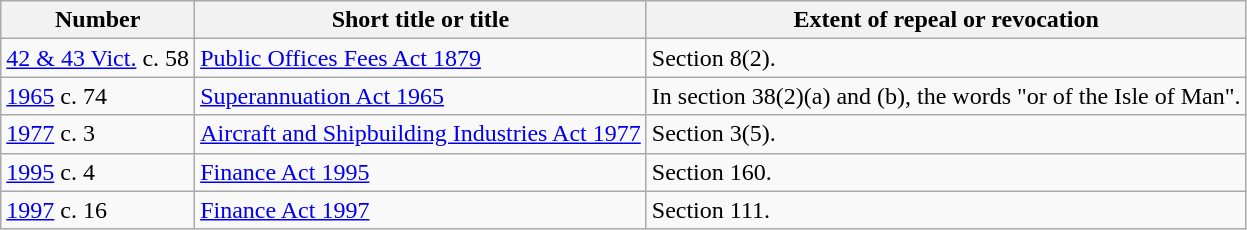<table class="wikitable">
<tr>
<th>Number</th>
<th>Short title or title</th>
<th>Extent of repeal or revocation</th>
</tr>
<tr>
<td><a href='#'>42 & 43 Vict.</a> c. 58</td>
<td><a href='#'>Public Offices Fees Act 1879</a></td>
<td>Section 8(2).</td>
</tr>
<tr>
<td><a href='#'>1965</a> c. 74</td>
<td><a href='#'>Superannuation Act 1965</a></td>
<td>In section 38(2)(a) and (b), the words "or of the Isle of Man".</td>
</tr>
<tr>
<td><a href='#'>1977</a> c. 3</td>
<td><a href='#'>Aircraft and Shipbuilding Industries Act 1977</a></td>
<td>Section 3(5).</td>
</tr>
<tr>
<td><a href='#'>1995</a> c. 4</td>
<td><a href='#'>Finance Act 1995</a></td>
<td>Section 160.</td>
</tr>
<tr>
<td><a href='#'>1997</a> c. 16</td>
<td><a href='#'>Finance Act 1997</a></td>
<td>Section 111.</td>
</tr>
</table>
